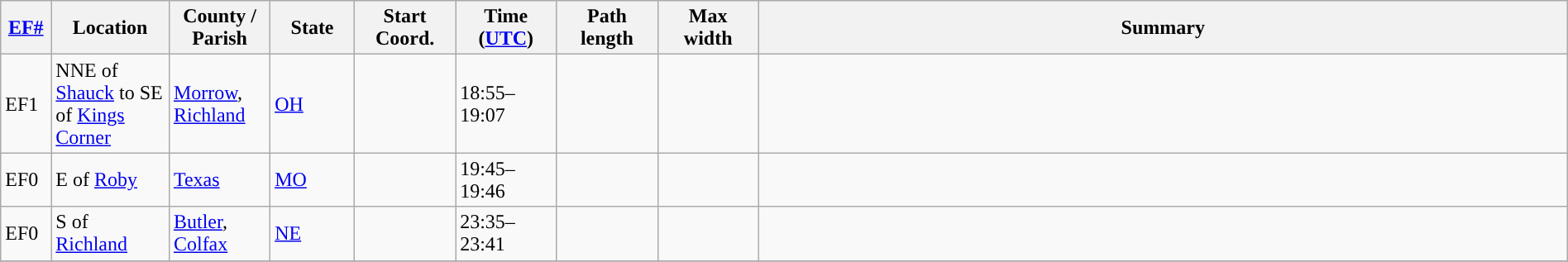<table class="wikitable sortable" style="width:100%;">
<tr>
<th scope="col"  style="width:3%; text-align:center;"><a href='#'>EF#</a></th>
<th scope="col"  style="width:7%; text-align:center;" class="unsortable">Location</th>
<th scope="col"  style="width:6%; text-align:center;" class="unsortable">County / Parish</th>
<th scope="col"  style="width:5%; text-align:center;">State</th>
<th scope="col"  style="width:6%; text-align:center;">Start Coord.</th>
<th scope="col"  style="width:6%; text-align:center;">Time (<a href='#'>UTC</a>)</th>
<th scope="col"  style="width:6%; text-align:center;">Path length</th>
<th scope="col"  style="width:6%; text-align:center;">Max width</th>
<th scope="col" class="unsortable" style="width:48%; text-align:center;">Summary</th>
</tr>
<tr>
<td>EF1</td>
<td>NNE of <a href='#'>Shauck</a> to SE of <a href='#'>Kings Corner</a></td>
<td><a href='#'>Morrow</a>, <a href='#'>Richland</a></td>
<td><a href='#'>OH</a></td>
<td></td>
<td>18:55–19:07</td>
<td></td>
<td></td>
<td></td>
</tr>
<tr>
<td>EF0</td>
<td>E of <a href='#'>Roby</a></td>
<td><a href='#'>Texas</a></td>
<td><a href='#'>MO</a></td>
<td></td>
<td>19:45–19:46</td>
<td></td>
<td></td>
<td></td>
</tr>
<tr>
<td>EF0</td>
<td>S of <a href='#'>Richland</a></td>
<td><a href='#'>Butler</a>, <a href='#'>Colfax</a></td>
<td><a href='#'>NE</a></td>
<td></td>
<td>23:35–23:41</td>
<td></td>
<td></td>
<td></td>
</tr>
<tr>
</tr>
</table>
